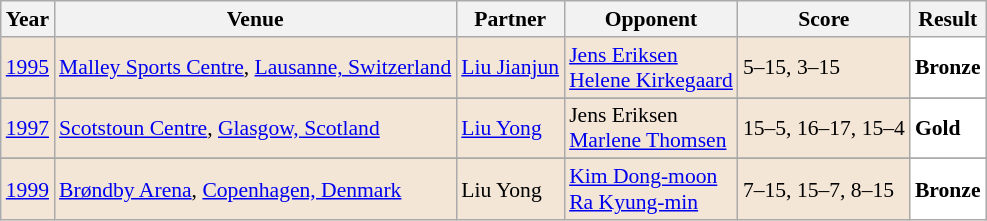<table class="sortable wikitable" style="font-size: 90%;">
<tr>
<th>Year</th>
<th>Venue</th>
<th>Partner</th>
<th>Opponent</th>
<th>Score</th>
<th>Result</th>
</tr>
<tr style="background:#F3E6D7">
<td align="center"><a href='#'>1995</a></td>
<td align="left"><a href='#'>Malley Sports Centre</a>, <a href='#'>Lausanne, Switzerland</a></td>
<td align="left"> <a href='#'>Liu Jianjun</a></td>
<td align="left"> <a href='#'>Jens Eriksen</a> <br>  <a href='#'>Helene Kirkegaard</a></td>
<td align="left">5–15, 3–15</td>
<td style="text-align:left; background:white"> <strong>Bronze</strong></td>
</tr>
<tr>
</tr>
<tr style="background:#F3E6D7">
<td align="center"><a href='#'>1997</a></td>
<td align="left"><a href='#'>Scotstoun Centre</a>, <a href='#'>Glasgow, Scotland</a></td>
<td align="left"> <a href='#'>Liu Yong</a></td>
<td align="left"> Jens Eriksen <br>  <a href='#'>Marlene Thomsen</a></td>
<td align="left">15–5, 16–17, 15–4</td>
<td style="text-align:left; background:white"> <strong>Gold</strong></td>
</tr>
<tr>
</tr>
<tr style="background:#F3E6D7">
<td align="center"><a href='#'>1999</a></td>
<td align="left"><a href='#'>Brøndby Arena</a>, <a href='#'>Copenhagen, Denmark</a></td>
<td align="left"> Liu Yong</td>
<td align="left"> <a href='#'>Kim Dong-moon</a> <br>  <a href='#'>Ra Kyung-min</a></td>
<td align="left">7–15, 15–7, 8–15</td>
<td style="text-align:left; background:white"> <strong>Bronze</strong></td>
</tr>
</table>
